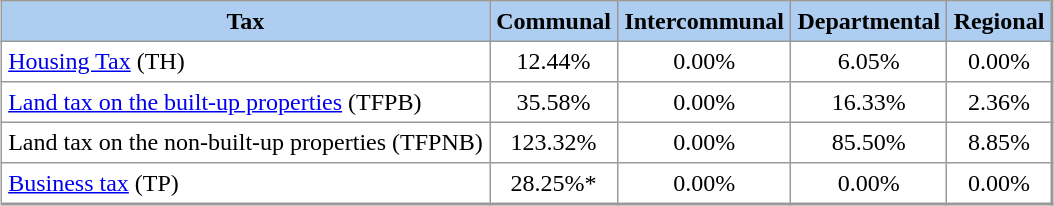<table rules="all" cellspacing="0" cellpadding="4" style="margin:auto; border:1px solid #999; border-right:2px solid #999; border-bottom:2px solid #999; background:#fff;">
<tr style="background: #adcdf1">
<th>Tax</th>
<th>Communal</th>
<th>Intercommunal</th>
<th>Departmental</th>
<th>Regional</th>
</tr>
<tr>
<td><a href='#'>Housing Tax</a> (TH)</td>
<td align=center>12.44%</td>
<td align=center>0.00%</td>
<td align=center>6.05%</td>
<td align=center>0.00%</td>
</tr>
<tr>
<td><a href='#'>Land tax on the built-up properties</a> (TFPB)</td>
<td align=center>35.58%</td>
<td align=center>0.00%</td>
<td align=center>16.33%</td>
<td align=center>2.36%</td>
</tr>
<tr>
<td>Land tax on the non-built-up properties (TFPNB)</td>
<td style="text-align:center;">123.32%</td>
<td align=center>0.00%</td>
<td align=center>85.50%</td>
<td align=center>8.85%</td>
</tr>
<tr>
<td><a href='#'>Business tax</a> (TP)</td>
<td align=center>28.25%*</td>
<td align=center>0.00%</td>
<td align=center>0.00%</td>
<td align=center>0.00%</td>
</tr>
</table>
